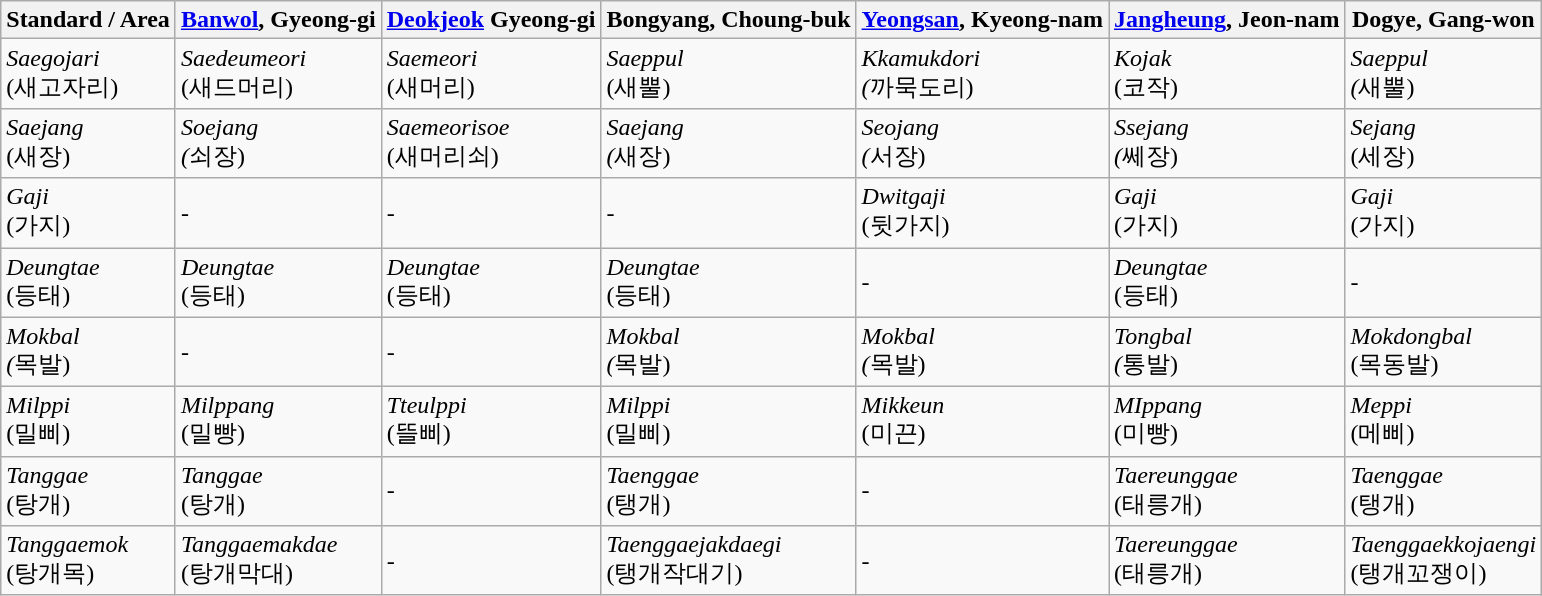<table class="wikitable">
<tr>
<th>Standard / Area</th>
<th><a href='#'>Banwol</a>, Gyeong-gi</th>
<th><a href='#'>Deokjeok</a> Gyeong-gi</th>
<th>Bongyang, Choung-buk</th>
<th><a href='#'>Yeongsan</a>, Kyeong-nam</th>
<th><a href='#'>Jangheung</a>, Jeon-nam</th>
<th>Dogye, Gang-won</th>
</tr>
<tr>
<td><em>Saegojari</em><br>(새고자리)</td>
<td><em>Saedeumeori</em><br>(새드머리)</td>
<td><em>Saemeori</em><br>(새머리)</td>
<td><em>Saeppul</em><br>(새뿔)</td>
<td><em>Kkamukdori </em><br><em>(</em>까묵도리)</td>
<td><em>Kojak</em><br>(코작)</td>
<td><em>Saeppul</em><br><em>(</em>새뿔)</td>
</tr>
<tr>
<td><em>Saejang</em><br>(새장)</td>
<td><em>Soejang</em><br><em>(</em>쇠장)</td>
<td><em>Saemeorisoe</em><br>(새머리쇠)</td>
<td><em>Saejang</em><br><em>(</em>새장)</td>
<td><em>Seojang</em><br><em>(</em>서장)</td>
<td><em>Ssejang</em><br><em>(</em>쎄장)</td>
<td><em>Sejang</em><br>(세장)</td>
</tr>
<tr>
<td><em>Gaji</em><br>(가지)</td>
<td>-</td>
<td>-</td>
<td>-</td>
<td><em>Dwitgaji</em><br>(뒷가지)</td>
<td><em>Gaji </em><br>(가지)</td>
<td><em>Gaji</em><br>(가지)</td>
</tr>
<tr>
<td><em>Deungtae</em><br>(등태)</td>
<td><em>Deungtae</em><br>(등태)</td>
<td><em>Deungtae</em><br>(등태)</td>
<td><em>Deungtae</em><br>(등태)</td>
<td>-</td>
<td><em>Deungtae</em><br>(등태)</td>
<td>-</td>
</tr>
<tr>
<td><em>Mokbal</em><br><em>(</em>목발)</td>
<td>-</td>
<td>-</td>
<td><em>Mokbal</em><br><em>(</em>목발)</td>
<td><em>Mokbal</em><br><em>(</em>목발)</td>
<td><em>Tongbal</em><br><em>(</em>통발)</td>
<td><em>Mokdongbal</em><br>(목동발)</td>
</tr>
<tr>
<td><em>Milppi</em><br>(밀삐)</td>
<td><em>Milppang</em><br>(밀빵)</td>
<td><em>Tteulppi</em><br>(뜰삐)</td>
<td><em>Milppi</em><br>(밀삐)</td>
<td><em>Mikkeun</em><br>(미끈)</td>
<td><em>MIppang</em><br>(미빵)</td>
<td><em>Meppi</em><br>(메삐)</td>
</tr>
<tr>
<td><em>Tanggae</em><br>(탕개)</td>
<td><em>Tanggae</em><br>(탕개)</td>
<td>-</td>
<td><em>Taenggae</em><br>(탱개)</td>
<td>-</td>
<td><em>Taereunggae</em><br>(태릉개)</td>
<td><em>Taenggae</em><br>(탱개)</td>
</tr>
<tr>
<td><em>Tanggaemok</em><br>(탕개목)</td>
<td><em>Tanggaemakdae</em><br>(탕개막대)</td>
<td>-</td>
<td><em>Taenggaejakdaegi</em><br>(탱개작대기)</td>
<td>-</td>
<td><em>Taereunggae</em><br>(태릉개)</td>
<td><em>Taenggaekkojaengi</em><br>(탱개꼬쟁이)</td>
</tr>
</table>
